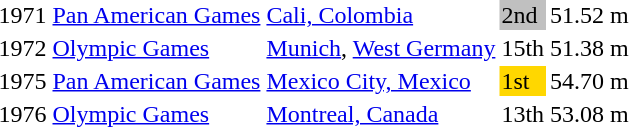<table>
<tr>
<td>1971</td>
<td><a href='#'>Pan American Games</a></td>
<td><a href='#'>Cali, Colombia</a></td>
<td bgcolor="silver">2nd</td>
<td>51.52 m</td>
</tr>
<tr>
<td>1972</td>
<td><a href='#'>Olympic Games</a></td>
<td><a href='#'>Munich</a>, <a href='#'>West Germany</a></td>
<td>15th</td>
<td>51.38 m</td>
</tr>
<tr>
<td>1975</td>
<td><a href='#'>Pan American Games</a></td>
<td><a href='#'>Mexico City, Mexico</a></td>
<td bgcolor="gold">1st</td>
<td>54.70 m</td>
</tr>
<tr>
<td>1976</td>
<td><a href='#'>Olympic Games</a></td>
<td><a href='#'>Montreal, Canada</a></td>
<td>13th</td>
<td>53.08 m</td>
</tr>
</table>
